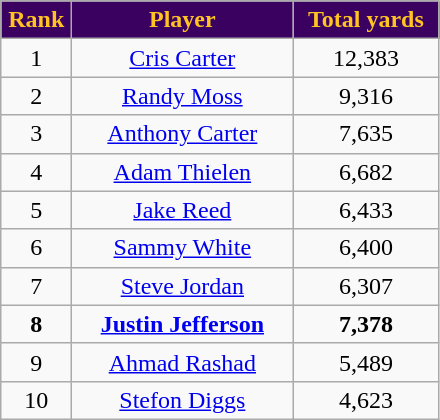<table class="wikitable" style="text-align:center">
<tr>
<th width=40px style="background:#3b0160;color:#ffc322">Rank</th>
<th width=140px style="background:#3b0160;color:#ffc322">Player</th>
<th width=90px style="background:#3b0160;color:#ffc322">Total yards</th>
</tr>
<tr>
<td>1</td>
<td><a href='#'>Cris Carter</a></td>
<td>12,383</td>
</tr>
<tr>
<td>2</td>
<td><a href='#'>Randy Moss</a></td>
<td>9,316</td>
</tr>
<tr>
<td>3</td>
<td><a href='#'>Anthony Carter</a></td>
<td>7,635</td>
</tr>
<tr>
<td>4</td>
<td><a href='#'>Adam Thielen</a></td>
<td>6,682</td>
</tr>
<tr>
<td>5</td>
<td><a href='#'>Jake Reed</a></td>
<td>6,433</td>
</tr>
<tr>
<td>6</td>
<td><a href='#'>Sammy White</a></td>
<td>6,400</td>
</tr>
<tr>
<td>7</td>
<td><a href='#'>Steve Jordan</a></td>
<td>6,307</td>
</tr>
<tr>
<td><strong>8</strong></td>
<td><strong><a href='#'>Justin Jefferson</a></strong></td>
<td><strong>7,378</strong></td>
</tr>
<tr>
<td>9</td>
<td><a href='#'>Ahmad Rashad</a></td>
<td>5,489</td>
</tr>
<tr>
<td>10</td>
<td><a href='#'>Stefon Diggs</a></td>
<td>4,623</td>
</tr>
</table>
